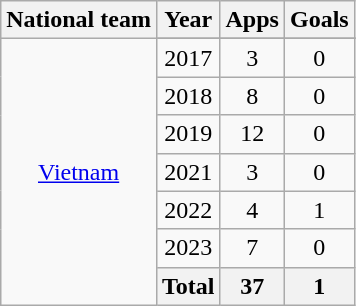<table class="wikitable" style="text-align:center">
<tr>
<th>National team</th>
<th>Year</th>
<th>Apps</th>
<th>Goals</th>
</tr>
<tr>
<td rowspan="11"><a href='#'>Vietnam</a></td>
</tr>
<tr>
<td>2017</td>
<td>3</td>
<td>0</td>
</tr>
<tr>
<td>2018</td>
<td>8</td>
<td>0</td>
</tr>
<tr>
<td>2019</td>
<td>12</td>
<td>0</td>
</tr>
<tr>
<td>2021</td>
<td>3</td>
<td>0</td>
</tr>
<tr>
<td>2022</td>
<td>4</td>
<td>1</td>
</tr>
<tr>
<td>2023</td>
<td>7</td>
<td>0</td>
</tr>
<tr>
<th colspan=1>Total</th>
<th>37</th>
<th>1</th>
</tr>
</table>
